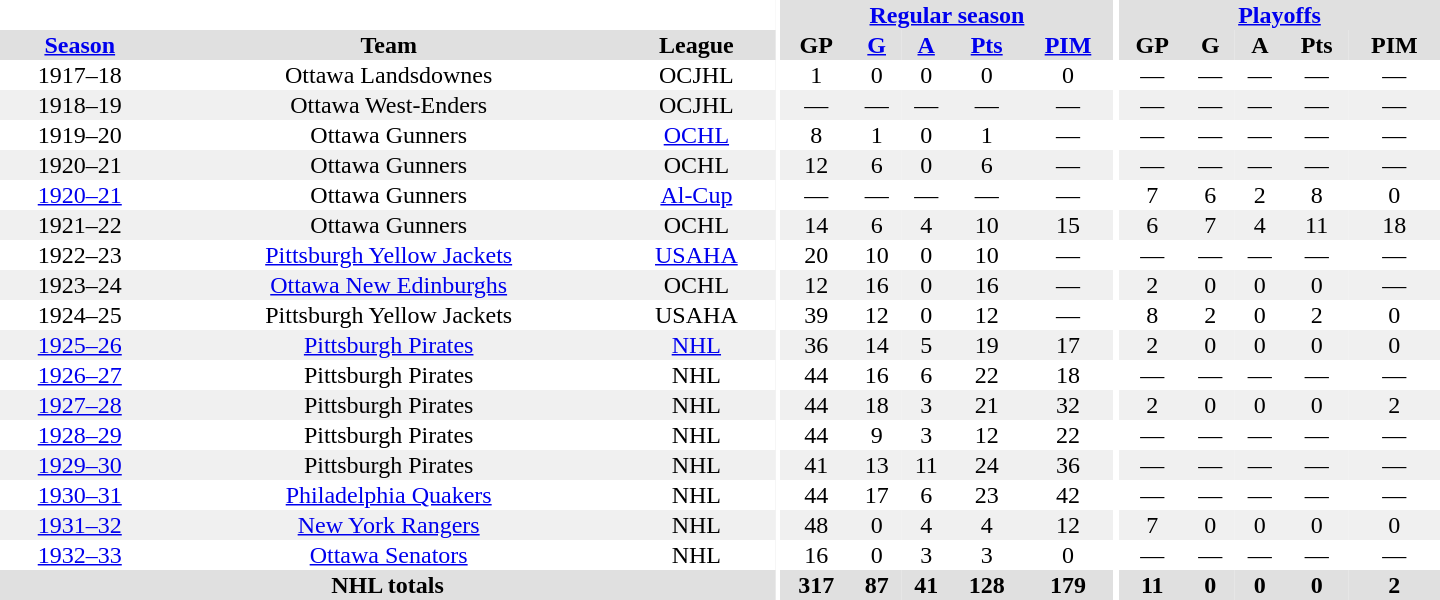<table border="0" cellpadding="1" cellspacing="0" style="text-align:center; width:60em">
<tr bgcolor="#e0e0e0">
<th colspan="3" bgcolor="#ffffff"></th>
<th rowspan="100" bgcolor="#ffffff"></th>
<th colspan="5"><a href='#'>Regular season</a></th>
<th rowspan="100" bgcolor="#ffffff"></th>
<th colspan="5"><a href='#'>Playoffs</a></th>
</tr>
<tr bgcolor="#e0e0e0">
<th><a href='#'>Season</a></th>
<th>Team</th>
<th>League</th>
<th>GP</th>
<th><a href='#'>G</a></th>
<th><a href='#'>A</a></th>
<th><a href='#'>Pts</a></th>
<th><a href='#'>PIM</a></th>
<th>GP</th>
<th>G</th>
<th>A</th>
<th>Pts</th>
<th>PIM</th>
</tr>
<tr>
<td>1917–18</td>
<td>Ottawa Landsdownes</td>
<td>OCJHL</td>
<td>1</td>
<td>0</td>
<td>0</td>
<td>0</td>
<td>0</td>
<td>—</td>
<td>—</td>
<td>—</td>
<td>—</td>
<td>—</td>
</tr>
<tr bgcolor="#f0f0f0">
<td>1918–19</td>
<td>Ottawa West-Enders</td>
<td>OCJHL</td>
<td>—</td>
<td>—</td>
<td>—</td>
<td>—</td>
<td>—</td>
<td>—</td>
<td>—</td>
<td>—</td>
<td>—</td>
<td>—</td>
</tr>
<tr>
<td>1919–20</td>
<td>Ottawa Gunners</td>
<td><a href='#'>OCHL</a></td>
<td>8</td>
<td>1</td>
<td>0</td>
<td>1</td>
<td>—</td>
<td>—</td>
<td>—</td>
<td>—</td>
<td>—</td>
<td>—</td>
</tr>
<tr bgcolor="#f0f0f0">
<td>1920–21</td>
<td>Ottawa Gunners</td>
<td>OCHL</td>
<td>12</td>
<td>6</td>
<td>0</td>
<td>6</td>
<td>—</td>
<td>—</td>
<td>—</td>
<td>—</td>
<td>—</td>
<td>—</td>
</tr>
<tr>
<td><a href='#'>1920–21</a></td>
<td>Ottawa Gunners</td>
<td><a href='#'>Al-Cup</a></td>
<td>—</td>
<td>—</td>
<td>—</td>
<td>—</td>
<td>—</td>
<td>7</td>
<td>6</td>
<td>2</td>
<td>8</td>
<td>0</td>
</tr>
<tr bgcolor="#f0f0f0">
<td>1921–22</td>
<td>Ottawa Gunners</td>
<td>OCHL</td>
<td>14</td>
<td>6</td>
<td>4</td>
<td>10</td>
<td>15</td>
<td>6</td>
<td>7</td>
<td>4</td>
<td>11</td>
<td>18</td>
</tr>
<tr>
<td>1922–23</td>
<td><a href='#'>Pittsburgh Yellow Jackets</a></td>
<td><a href='#'>USAHA</a></td>
<td>20</td>
<td>10</td>
<td>0</td>
<td>10</td>
<td>—</td>
<td>—</td>
<td>—</td>
<td>—</td>
<td>—</td>
<td>—</td>
</tr>
<tr bgcolor="#f0f0f0">
<td>1923–24</td>
<td><a href='#'>Ottawa New Edinburghs</a></td>
<td>OCHL</td>
<td>12</td>
<td>16</td>
<td>0</td>
<td>16</td>
<td>—</td>
<td>2</td>
<td>0</td>
<td>0</td>
<td>0</td>
<td>—</td>
</tr>
<tr>
<td>1924–25</td>
<td>Pittsburgh Yellow Jackets</td>
<td>USAHA</td>
<td>39</td>
<td>12</td>
<td>0</td>
<td>12</td>
<td>—</td>
<td>8</td>
<td>2</td>
<td>0</td>
<td>2</td>
<td>0</td>
</tr>
<tr bgcolor="#f0f0f0">
<td><a href='#'>1925–26</a></td>
<td><a href='#'>Pittsburgh Pirates</a></td>
<td><a href='#'>NHL</a></td>
<td>36</td>
<td>14</td>
<td>5</td>
<td>19</td>
<td>17</td>
<td>2</td>
<td>0</td>
<td>0</td>
<td>0</td>
<td>0</td>
</tr>
<tr>
<td><a href='#'>1926–27</a></td>
<td>Pittsburgh Pirates</td>
<td>NHL</td>
<td>44</td>
<td>16</td>
<td>6</td>
<td>22</td>
<td>18</td>
<td>—</td>
<td>—</td>
<td>—</td>
<td>—</td>
<td>—</td>
</tr>
<tr bgcolor="#f0f0f0">
<td><a href='#'>1927–28</a></td>
<td>Pittsburgh Pirates</td>
<td>NHL</td>
<td>44</td>
<td>18</td>
<td>3</td>
<td>21</td>
<td>32</td>
<td>2</td>
<td>0</td>
<td>0</td>
<td>0</td>
<td>2</td>
</tr>
<tr>
<td><a href='#'>1928–29</a></td>
<td>Pittsburgh Pirates</td>
<td>NHL</td>
<td>44</td>
<td>9</td>
<td>3</td>
<td>12</td>
<td>22</td>
<td>—</td>
<td>—</td>
<td>—</td>
<td>—</td>
<td>—</td>
</tr>
<tr bgcolor="#f0f0f0">
<td><a href='#'>1929–30</a></td>
<td>Pittsburgh Pirates</td>
<td>NHL</td>
<td>41</td>
<td>13</td>
<td>11</td>
<td>24</td>
<td>36</td>
<td>—</td>
<td>—</td>
<td>—</td>
<td>—</td>
<td>—</td>
</tr>
<tr>
<td><a href='#'>1930–31</a></td>
<td><a href='#'>Philadelphia Quakers</a></td>
<td>NHL</td>
<td>44</td>
<td>17</td>
<td>6</td>
<td>23</td>
<td>42</td>
<td>—</td>
<td>—</td>
<td>—</td>
<td>—</td>
<td>—</td>
</tr>
<tr bgcolor="#f0f0f0">
<td><a href='#'>1931–32</a></td>
<td><a href='#'>New York Rangers</a></td>
<td>NHL</td>
<td>48</td>
<td>0</td>
<td>4</td>
<td>4</td>
<td>12</td>
<td>7</td>
<td>0</td>
<td>0</td>
<td>0</td>
<td>0</td>
</tr>
<tr>
<td><a href='#'>1932–33</a></td>
<td><a href='#'>Ottawa Senators</a></td>
<td>NHL</td>
<td>16</td>
<td>0</td>
<td>3</td>
<td>3</td>
<td>0</td>
<td>—</td>
<td>—</td>
<td>—</td>
<td>—</td>
<td>—</td>
</tr>
<tr bgcolor="#e0e0e0">
<th colspan="3">NHL totals</th>
<th>317</th>
<th>87</th>
<th>41</th>
<th>128</th>
<th>179</th>
<th>11</th>
<th>0</th>
<th>0</th>
<th>0</th>
<th>2</th>
</tr>
</table>
